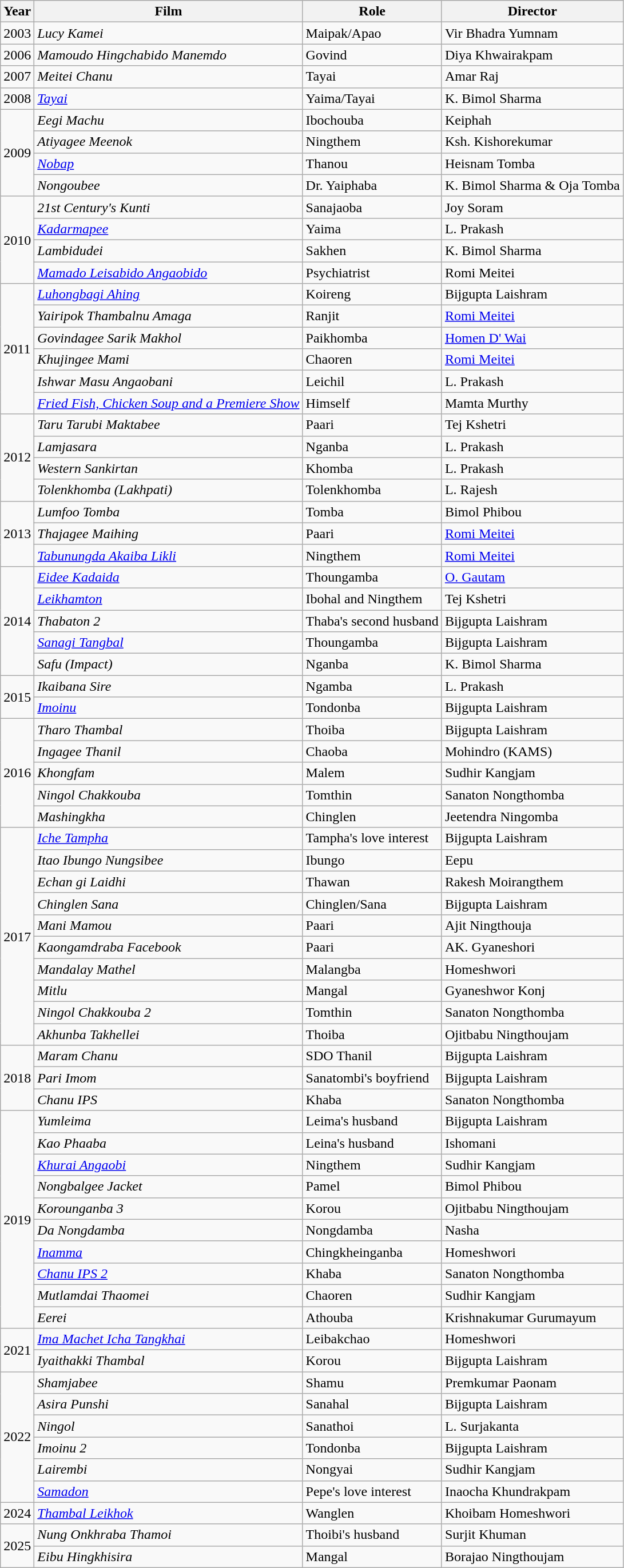<table class="wikitable">
<tr>
<th>Year</th>
<th>Film</th>
<th>Role</th>
<th>Director</th>
</tr>
<tr>
<td>2003</td>
<td><em>Lucy Kamei</em></td>
<td>Maipak/Apao</td>
<td>Vir Bhadra Yumnam</td>
</tr>
<tr>
<td>2006</td>
<td><em>Mamoudo Hingchabido Manemdo</em></td>
<td>Govind</td>
<td>Diya Khwairakpam</td>
</tr>
<tr>
<td>2007</td>
<td><em>Meitei Chanu</em></td>
<td>Tayai</td>
<td>Amar Raj</td>
</tr>
<tr>
<td>2008</td>
<td><em><a href='#'>Tayai</a></em></td>
<td>Yaima/Tayai</td>
<td>K. Bimol Sharma</td>
</tr>
<tr>
<td rowspan="4">2009</td>
<td><em>Eegi Machu</em></td>
<td>Ibochouba</td>
<td>Keiphah</td>
</tr>
<tr>
<td><em>Atiyagee Meenok</em></td>
<td>Ningthem</td>
<td>Ksh. Kishorekumar</td>
</tr>
<tr>
<td><em><a href='#'>Nobap</a></em></td>
<td>Thanou</td>
<td>Heisnam Tomba</td>
</tr>
<tr>
<td><em>Nongoubee</em></td>
<td>Dr. Yaiphaba</td>
<td>K. Bimol Sharma & Oja Tomba</td>
</tr>
<tr>
<td rowspan="4">2010</td>
<td><em>21st Century's Kunti</em></td>
<td>Sanajaoba</td>
<td>Joy Soram</td>
</tr>
<tr>
<td><em><a href='#'>Kadarmapee</a></em></td>
<td>Yaima</td>
<td>L. Prakash</td>
</tr>
<tr>
<td><em>Lambidudei</em></td>
<td>Sakhen</td>
<td>K. Bimol Sharma</td>
</tr>
<tr>
<td><em><a href='#'>Mamado Leisabido Angaobido</a></em></td>
<td>Psychiatrist</td>
<td>Romi Meitei</td>
</tr>
<tr>
<td rowspan="6">2011</td>
<td><em><a href='#'>Luhongbagi Ahing</a></em></td>
<td>Koireng</td>
<td>Bijgupta Laishram</td>
</tr>
<tr>
<td><em>Yairipok Thambalnu Amaga</em></td>
<td>Ranjit</td>
<td><a href='#'>Romi Meitei</a></td>
</tr>
<tr>
<td><em>Govindagee Sarik Makhol</em></td>
<td>Paikhomba</td>
<td><a href='#'>Homen D' Wai</a></td>
</tr>
<tr>
<td><em>Khujingee Mami</em></td>
<td>Chaoren</td>
<td><a href='#'>Romi Meitei</a></td>
</tr>
<tr>
<td><em>Ishwar Masu Angaobani</em></td>
<td>Leichil</td>
<td>L. Prakash</td>
</tr>
<tr>
<td><em><a href='#'>Fried Fish, Chicken Soup and a Premiere Show</a></em></td>
<td>Himself</td>
<td>Mamta Murthy</td>
</tr>
<tr>
<td rowspan="4">2012</td>
<td><em>Taru Tarubi Maktabee</em></td>
<td>Paari</td>
<td>Tej Kshetri</td>
</tr>
<tr>
<td><em>Lamjasara</em></td>
<td>Nganba</td>
<td>L. Prakash</td>
</tr>
<tr>
<td><em>Western Sankirtan</em></td>
<td>Khomba</td>
<td>L. Prakash</td>
</tr>
<tr>
<td><em>Tolenkhomba (Lakhpati)</em></td>
<td>Tolenkhomba</td>
<td>L. Rajesh</td>
</tr>
<tr>
<td rowspan="3">2013</td>
<td><em>Lumfoo Tomba</em></td>
<td>Tomba</td>
<td>Bimol Phibou</td>
</tr>
<tr>
<td><em>Thajagee Maihing</em></td>
<td>Paari</td>
<td><a href='#'>Romi Meitei</a></td>
</tr>
<tr>
<td><em><a href='#'>Tabunungda Akaiba Likli</a></em></td>
<td>Ningthem</td>
<td><a href='#'>Romi Meitei</a></td>
</tr>
<tr>
<td rowspan="5">2014</td>
<td><em><a href='#'>Eidee Kadaida</a></em></td>
<td>Thoungamba</td>
<td><a href='#'>O. Gautam</a></td>
</tr>
<tr>
<td><em><a href='#'>Leikhamton</a></em></td>
<td>Ibohal and Ningthem</td>
<td>Tej Kshetri</td>
</tr>
<tr>
<td><em>Thabaton 2</em></td>
<td>Thaba's second husband</td>
<td>Bijgupta Laishram</td>
</tr>
<tr>
<td><em><a href='#'>Sanagi Tangbal</a></em></td>
<td>Thoungamba</td>
<td>Bijgupta Laishram</td>
</tr>
<tr>
<td><em>Safu (Impact)</em></td>
<td>Nganba</td>
<td>K. Bimol Sharma</td>
</tr>
<tr>
<td rowspan="2">2015</td>
<td><em>Ikaibana Sire</em></td>
<td>Ngamba</td>
<td>L. Prakash</td>
</tr>
<tr>
<td><em><a href='#'>Imoinu</a></em></td>
<td>Tondonba</td>
<td>Bijgupta Laishram</td>
</tr>
<tr>
<td rowspan="5">2016</td>
<td><em>Tharo Thambal</em></td>
<td>Thoiba</td>
<td>Bijgupta Laishram</td>
</tr>
<tr>
<td><em>Ingagee Thanil</em></td>
<td>Chaoba</td>
<td>Mohindro (KAMS)</td>
</tr>
<tr>
<td><em>Khongfam</em></td>
<td>Malem</td>
<td>Sudhir Kangjam</td>
</tr>
<tr>
<td><em>Ningol Chakkouba</em></td>
<td>Tomthin</td>
<td>Sanaton Nongthomba</td>
</tr>
<tr>
<td><em>Mashingkha</em></td>
<td>Chinglen</td>
<td>Jeetendra Ningomba</td>
</tr>
<tr>
<td rowspan="10">2017</td>
<td><em><a href='#'>Iche Tampha</a></em></td>
<td>Tampha's love interest</td>
<td>Bijgupta Laishram</td>
</tr>
<tr>
<td><em>Itao Ibungo Nungsibee</em></td>
<td>Ibungo</td>
<td>Eepu</td>
</tr>
<tr>
<td><em>Echan gi Laidhi</em></td>
<td>Thawan</td>
<td>Rakesh Moirangthem</td>
</tr>
<tr>
<td><em>Chinglen Sana</em></td>
<td>Chinglen/Sana</td>
<td>Bijgupta Laishram</td>
</tr>
<tr>
<td><em>Mani Mamou</em></td>
<td>Paari</td>
<td>Ajit Ningthouja</td>
</tr>
<tr>
<td><em>Kaongamdraba Facebook</em></td>
<td>Paari</td>
<td>AK. Gyaneshori</td>
</tr>
<tr>
<td><em>Mandalay Mathel</em></td>
<td>Malangba</td>
<td>Homeshwori</td>
</tr>
<tr>
<td><em>Mitlu</em></td>
<td>Mangal</td>
<td>Gyaneshwor Konj</td>
</tr>
<tr>
<td><em>Ningol Chakkouba 2</em></td>
<td>Tomthin</td>
<td>Sanaton Nongthomba</td>
</tr>
<tr>
<td><em>Akhunba Takhellei</em></td>
<td>Thoiba</td>
<td>Ojitbabu Ningthoujam</td>
</tr>
<tr>
<td rowspan="3">2018</td>
<td><em>Maram Chanu</em></td>
<td>SDO Thanil</td>
<td>Bijgupta Laishram</td>
</tr>
<tr>
<td><em>Pari Imom</em></td>
<td>Sanatombi's boyfriend</td>
<td>Bijgupta Laishram</td>
</tr>
<tr>
<td><em>Chanu IPS</em></td>
<td>Khaba</td>
<td>Sanaton Nongthomba</td>
</tr>
<tr>
<td rowspan="10">2019</td>
<td><em>Yumleima</em></td>
<td>Leima's husband</td>
<td>Bijgupta Laishram</td>
</tr>
<tr>
<td><em>Kao Phaaba</em></td>
<td>Leina's husband</td>
<td>Ishomani</td>
</tr>
<tr>
<td><em><a href='#'>Khurai Angaobi</a></em></td>
<td>Ningthem</td>
<td>Sudhir Kangjam</td>
</tr>
<tr>
<td><em>Nongbalgee Jacket</em></td>
<td>Pamel</td>
<td>Bimol Phibou</td>
</tr>
<tr>
<td><em>Korounganba 3</em></td>
<td>Korou</td>
<td>Ojitbabu Ningthoujam</td>
</tr>
<tr>
<td><em>Da Nongdamba</em></td>
<td>Nongdamba</td>
<td>Nasha</td>
</tr>
<tr>
<td><em><a href='#'>Inamma</a></em></td>
<td>Chingkheinganba</td>
<td>Homeshwori</td>
</tr>
<tr>
<td><em><a href='#'>Chanu IPS 2</a></em></td>
<td>Khaba</td>
<td>Sanaton Nongthomba</td>
</tr>
<tr>
<td><em>Mutlamdai Thaomei</em></td>
<td>Chaoren</td>
<td>Sudhir Kangjam</td>
</tr>
<tr>
<td><em>Eerei</em></td>
<td>Athouba</td>
<td>Krishnakumar Gurumayum</td>
</tr>
<tr>
<td rowspan="2">2021</td>
<td><em><a href='#'>Ima Machet Icha Tangkhai</a></em></td>
<td>Leibakchao</td>
<td>Homeshwori</td>
</tr>
<tr>
<td><em>Iyaithakki Thambal</em></td>
<td>Korou</td>
<td>Bijgupta Laishram</td>
</tr>
<tr>
<td rowspan="6">2022</td>
<td><em>Shamjabee</em></td>
<td>Shamu</td>
<td>Premkumar Paonam</td>
</tr>
<tr>
<td><em>Asira Punshi</em></td>
<td>Sanahal</td>
<td>Bijgupta Laishram</td>
</tr>
<tr>
<td><em>Ningol</em></td>
<td>Sanathoi</td>
<td>L. Surjakanta</td>
</tr>
<tr>
<td><em>Imoinu 2</em></td>
<td>Tondonba</td>
<td>Bijgupta Laishram</td>
</tr>
<tr>
<td><em>Lairembi</em></td>
<td>Nongyai</td>
<td>Sudhir Kangjam</td>
</tr>
<tr>
<td><em><a href='#'>Samadon</a></em></td>
<td>Pepe's love interest</td>
<td>Inaocha Khundrakpam</td>
</tr>
<tr>
<td>2024</td>
<td><em><a href='#'>Thambal Leikhok</a></em></td>
<td>Wanglen</td>
<td>Khoibam Homeshwori</td>
</tr>
<tr>
<td rowspan="2">2025</td>
<td><em>Nung Onkhraba Thamoi</em></td>
<td>Thoibi's husband</td>
<td>Surjit Khuman</td>
</tr>
<tr>
<td><em>Eibu Hingkhisira</em></td>
<td>Mangal</td>
<td>Borajao Ningthoujam</td>
</tr>
</table>
